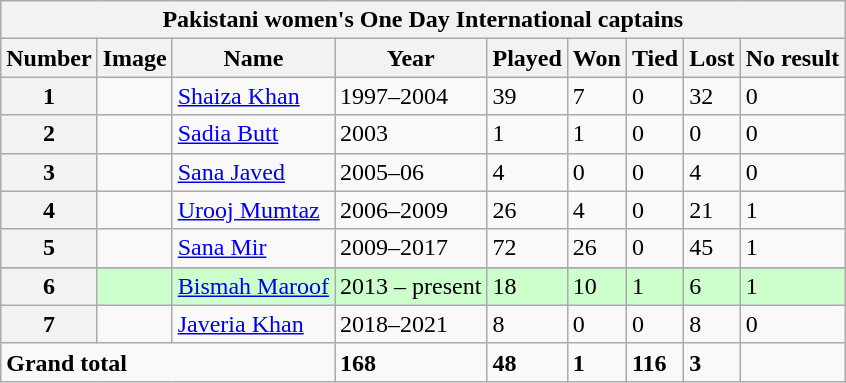<table class="wikitable">
<tr>
<th bgcolor="#efefef" colspan=9>Pakistani women's One Day International captains</th>
</tr>
<tr bgcolor="#efefef">
<th>Number</th>
<th>Image</th>
<th>Name</th>
<th>Year</th>
<th>Played</th>
<th>Won</th>
<th>Tied</th>
<th>Lost</th>
<th>No result</th>
</tr>
<tr>
<th>1</th>
<td></td>
<td><a href='#'>Shaiza Khan</a></td>
<td>1997–2004</td>
<td>39</td>
<td>7</td>
<td>0</td>
<td>32</td>
<td>0</td>
</tr>
<tr>
<th>2</th>
<td></td>
<td><a href='#'>Sadia Butt</a></td>
<td>2003</td>
<td>1</td>
<td>1</td>
<td>0</td>
<td>0</td>
<td>0</td>
</tr>
<tr>
<th>3</th>
<td></td>
<td><a href='#'>Sana Javed</a></td>
<td>2005–06</td>
<td>4</td>
<td>0</td>
<td>0</td>
<td>4</td>
<td>0</td>
</tr>
<tr>
<th>4</th>
<td></td>
<td><a href='#'>Urooj Mumtaz</a></td>
<td>2006–2009</td>
<td>26</td>
<td>4</td>
<td>0</td>
<td>21</td>
<td>1</td>
</tr>
<tr>
<th>5</th>
<td></td>
<td><a href='#'>Sana Mir</a></td>
<td>2009–2017</td>
<td>72</td>
<td>26</td>
<td>0</td>
<td>45</td>
<td>1</td>
</tr>
<tr>
</tr>
<tr bgcolor=#cfc>
<th>6</th>
<td></td>
<td><a href='#'>Bismah Maroof</a></td>
<td>2013 – present</td>
<td>18</td>
<td>10</td>
<td>1</td>
<td>6</td>
<td>1</td>
</tr>
<tr>
<th>7</th>
<td></td>
<td><a href='#'>Javeria Khan</a></td>
<td>2018–2021</td>
<td>8</td>
<td>0</td>
<td>0</td>
<td>8</td>
<td>0</td>
</tr>
<tr>
<td colspan=3><strong>Grand total</strong></td>
<td><strong>168</strong></td>
<td><strong>48</strong></td>
<td><strong>1</strong></td>
<td><strong>116</strong></td>
<td><strong>3</strong></td>
</tr>
</table>
